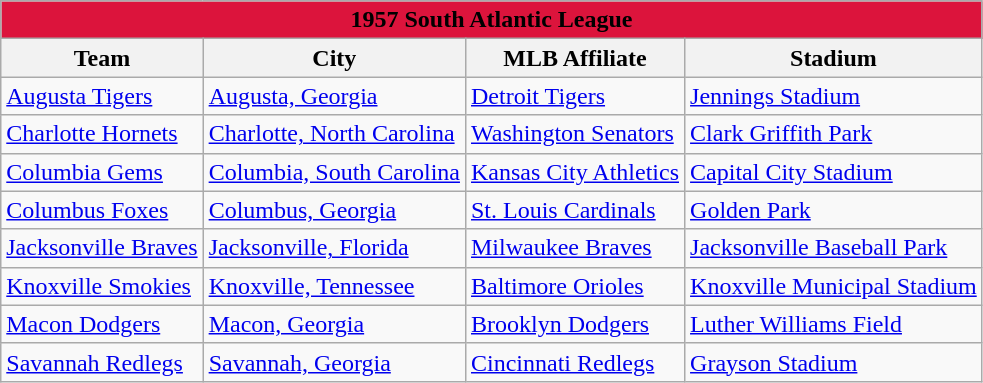<table class="wikitable" style="width:auto">
<tr>
<td bgcolor="#DC143C" align="center" colspan="7"><strong><span>1957 South Atlantic League</span></strong></td>
</tr>
<tr>
<th>Team</th>
<th>City</th>
<th>MLB Affiliate</th>
<th>Stadium</th>
</tr>
<tr>
<td><a href='#'>Augusta Tigers</a></td>
<td><a href='#'>Augusta, Georgia</a></td>
<td><a href='#'>Detroit Tigers</a></td>
<td><a href='#'>Jennings Stadium</a></td>
</tr>
<tr>
<td><a href='#'>Charlotte Hornets</a></td>
<td><a href='#'>Charlotte, North Carolina</a></td>
<td><a href='#'>Washington Senators</a></td>
<td><a href='#'>Clark Griffith Park</a></td>
</tr>
<tr>
<td><a href='#'>Columbia Gems</a></td>
<td><a href='#'>Columbia, South Carolina</a></td>
<td><a href='#'>Kansas City Athletics</a></td>
<td><a href='#'>Capital City Stadium</a></td>
</tr>
<tr>
<td><a href='#'>Columbus Foxes</a></td>
<td><a href='#'>Columbus, Georgia</a></td>
<td><a href='#'>St. Louis Cardinals</a></td>
<td><a href='#'>Golden Park</a></td>
</tr>
<tr>
<td><a href='#'>Jacksonville Braves</a></td>
<td><a href='#'>Jacksonville, Florida</a></td>
<td><a href='#'>Milwaukee Braves</a></td>
<td><a href='#'>Jacksonville Baseball Park</a></td>
</tr>
<tr>
<td><a href='#'>Knoxville Smokies</a></td>
<td><a href='#'>Knoxville, Tennessee</a></td>
<td><a href='#'>Baltimore Orioles</a></td>
<td><a href='#'>Knoxville Municipal Stadium</a></td>
</tr>
<tr>
<td><a href='#'>Macon Dodgers</a></td>
<td><a href='#'>Macon, Georgia</a></td>
<td><a href='#'>Brooklyn Dodgers</a></td>
<td><a href='#'>Luther Williams Field</a></td>
</tr>
<tr>
<td><a href='#'>Savannah Redlegs</a></td>
<td><a href='#'>Savannah, Georgia</a></td>
<td><a href='#'>Cincinnati Redlegs</a></td>
<td><a href='#'>Grayson Stadium</a></td>
</tr>
</table>
